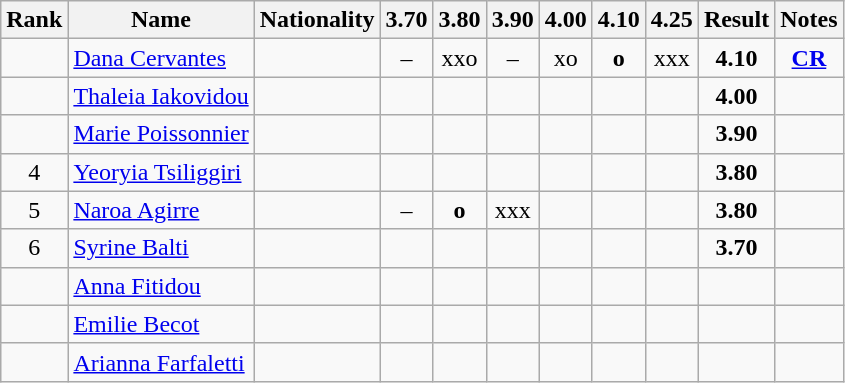<table class="wikitable sortable" style="text-align:center">
<tr>
<th>Rank</th>
<th>Name</th>
<th>Nationality</th>
<th>3.70</th>
<th>3.80</th>
<th>3.90</th>
<th>4.00</th>
<th>4.10</th>
<th>4.25</th>
<th>Result</th>
<th>Notes</th>
</tr>
<tr>
<td></td>
<td align=left><a href='#'>Dana Cervantes</a></td>
<td align=left></td>
<td>–</td>
<td>xxo</td>
<td>–</td>
<td>xo</td>
<td><strong>o</strong></td>
<td>xxx</td>
<td><strong>4.10</strong></td>
<td><strong><a href='#'>CR</a></strong></td>
</tr>
<tr>
<td></td>
<td align=left><a href='#'>Thaleia Iakovidou</a></td>
<td align=left></td>
<td></td>
<td></td>
<td></td>
<td></td>
<td></td>
<td></td>
<td><strong>4.00</strong></td>
<td></td>
</tr>
<tr>
<td></td>
<td align=left><a href='#'>Marie Poissonnier</a></td>
<td align=left></td>
<td></td>
<td></td>
<td></td>
<td></td>
<td></td>
<td></td>
<td><strong>3.90</strong></td>
<td></td>
</tr>
<tr>
<td>4</td>
<td align=left><a href='#'>Yeoryia Tsiliggiri</a></td>
<td align=left></td>
<td></td>
<td></td>
<td></td>
<td></td>
<td></td>
<td></td>
<td><strong>3.80</strong></td>
<td></td>
</tr>
<tr>
<td>5</td>
<td align=left><a href='#'>Naroa Agirre</a></td>
<td align=left></td>
<td>–</td>
<td><strong>o</strong></td>
<td>xxx</td>
<td></td>
<td></td>
<td></td>
<td><strong>3.80</strong></td>
<td></td>
</tr>
<tr>
<td>6</td>
<td align=left><a href='#'>Syrine Balti</a></td>
<td align=left></td>
<td></td>
<td></td>
<td></td>
<td></td>
<td></td>
<td></td>
<td><strong>3.70</strong></td>
<td></td>
</tr>
<tr>
<td></td>
<td align=left><a href='#'>Anna Fitidou</a></td>
<td align=left></td>
<td></td>
<td></td>
<td></td>
<td></td>
<td></td>
<td></td>
<td><strong></strong></td>
<td></td>
</tr>
<tr>
<td></td>
<td align=left><a href='#'>Emilie Becot</a></td>
<td align=left></td>
<td></td>
<td></td>
<td></td>
<td></td>
<td></td>
<td></td>
<td><strong></strong></td>
<td></td>
</tr>
<tr>
<td></td>
<td align=left><a href='#'>Arianna Farfaletti</a></td>
<td align=left></td>
<td></td>
<td></td>
<td></td>
<td></td>
<td></td>
<td></td>
<td><strong></strong></td>
<td></td>
</tr>
</table>
